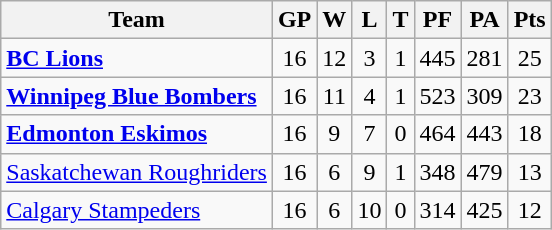<table class="wikitable" style="float:left; margin-right:1em">
<tr>
<th>Team</th>
<th>GP</th>
<th>W</th>
<th>L</th>
<th>T</th>
<th>PF</th>
<th>PA</th>
<th>Pts</th>
</tr>
<tr align="center">
<td align="left"><strong><a href='#'>BC Lions</a></strong></td>
<td>16</td>
<td>12</td>
<td>3</td>
<td>1</td>
<td>445</td>
<td>281</td>
<td>25</td>
</tr>
<tr align="center">
<td align="left"><strong><a href='#'>Winnipeg Blue Bombers</a></strong></td>
<td>16</td>
<td>11</td>
<td>4</td>
<td>1</td>
<td>523</td>
<td>309</td>
<td>23</td>
</tr>
<tr align="center">
<td align="left"><strong><a href='#'>Edmonton Eskimos</a></strong></td>
<td>16</td>
<td>9</td>
<td>7</td>
<td>0</td>
<td>464</td>
<td>443</td>
<td>18</td>
</tr>
<tr align="center">
<td align="left"><a href='#'>Saskatchewan Roughriders</a></td>
<td>16</td>
<td>6</td>
<td>9</td>
<td>1</td>
<td>348</td>
<td>479</td>
<td>13</td>
</tr>
<tr align="center">
<td align="left"><a href='#'>Calgary Stampeders</a></td>
<td>16</td>
<td>6</td>
<td>10</td>
<td>0</td>
<td>314</td>
<td>425</td>
<td>12</td>
</tr>
</table>
